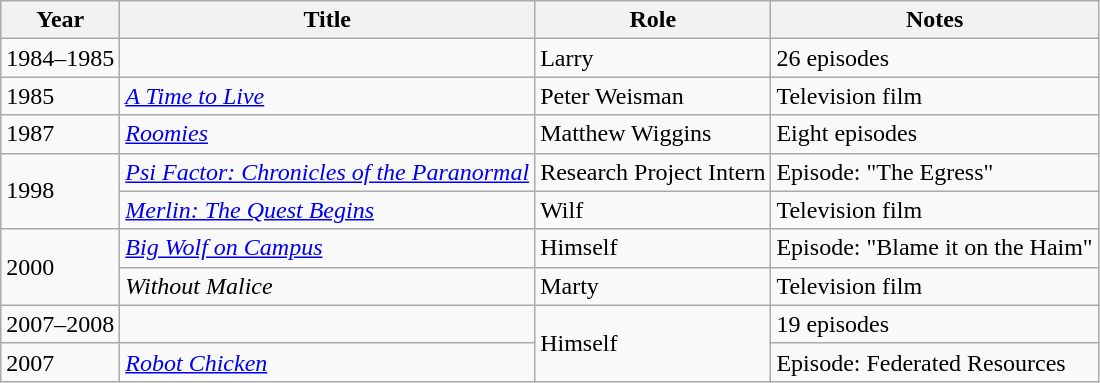<table class="wikitable sortable">
<tr>
<th>Year</th>
<th>Title</th>
<th>Role</th>
<th class="unsortable">Notes</th>
</tr>
<tr>
<td>1984–1985</td>
<td><em></em></td>
<td>Larry</td>
<td>26 episodes</td>
</tr>
<tr>
<td>1985</td>
<td data-sort-value="Time to Live, A"><em><a href='#'>A Time to Live</a></em></td>
<td>Peter Weisman</td>
<td>Television film</td>
</tr>
<tr>
<td>1987</td>
<td><em><a href='#'>Roomies</a></em></td>
<td>Matthew Wiggins</td>
<td>Eight episodes</td>
</tr>
<tr>
<td rowspan="2">1998</td>
<td><em><a href='#'>Psi Factor: Chronicles of the Paranormal</a></em></td>
<td>Research Project Intern</td>
<td>Episode: "The Egress"</td>
</tr>
<tr>
<td><em><a href='#'>Merlin: The Quest Begins</a></em></td>
<td>Wilf</td>
<td>Television film</td>
</tr>
<tr>
<td rowspan="2">2000</td>
<td><em><a href='#'>Big Wolf on Campus</a></em></td>
<td>Himself</td>
<td>Episode: "Blame it on the Haim"</td>
</tr>
<tr>
<td><em>Without Malice</em></td>
<td>Marty</td>
<td>Television film</td>
</tr>
<tr>
<td>2007–2008</td>
<td><em></em></td>
<td rowspan="2">Himself</td>
<td>19 episodes</td>
</tr>
<tr>
<td>2007</td>
<td><em><a href='#'>Robot Chicken</a></em></td>
<td>Episode: Federated Resources</td>
</tr>
</table>
